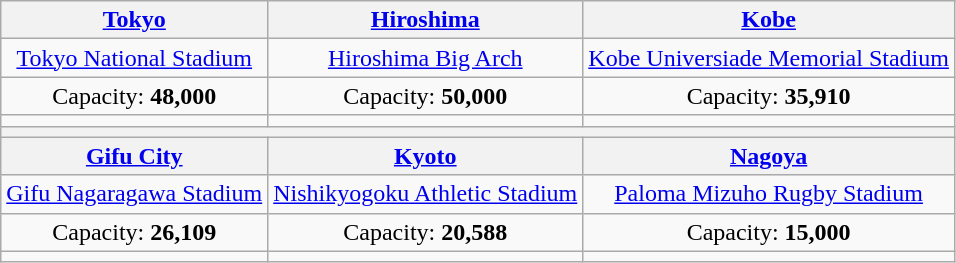<table class="wikitable" style="text-align:center">
<tr>
<th><a href='#'>Tokyo</a></th>
<th><a href='#'>Hiroshima</a></th>
<th><a href='#'>Kobe</a></th>
</tr>
<tr>
<td><a href='#'>Tokyo National Stadium</a></td>
<td><a href='#'>Hiroshima Big Arch</a></td>
<td><a href='#'>Kobe Universiade Memorial Stadium</a></td>
</tr>
<tr>
<td>Capacity: <strong>48,000</strong></td>
<td>Capacity: <strong>50,000</strong></td>
<td>Capacity: <strong>35,910</strong></td>
</tr>
<tr>
<td></td>
<td></td>
<td></td>
</tr>
<tr>
<th colspan="3"></th>
</tr>
<tr>
<th><a href='#'>Gifu City</a></th>
<th><a href='#'>Kyoto</a></th>
<th><a href='#'>Nagoya</a></th>
</tr>
<tr>
<td><a href='#'>Gifu Nagaragawa Stadium</a></td>
<td><a href='#'>Nishikyogoku Athletic Stadium</a></td>
<td><a href='#'>Paloma Mizuho Rugby Stadium</a></td>
</tr>
<tr>
<td>Capacity: <strong>26,109</strong></td>
<td>Capacity: <strong>20,588</strong></td>
<td>Capacity: <strong>15,000</strong></td>
</tr>
<tr>
<td></td>
<td></td>
<td></td>
</tr>
</table>
